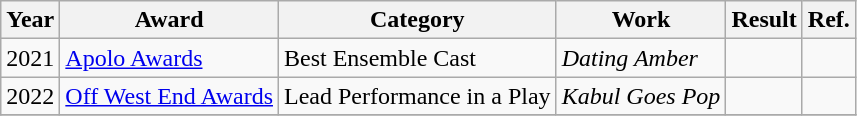<table class="wikitable plainrowheaders">
<tr>
<th>Year</th>
<th>Award</th>
<th>Category</th>
<th>Work</th>
<th>Result</th>
<th>Ref.</th>
</tr>
<tr>
<td>2021</td>
<td><a href='#'>Apolo Awards</a></td>
<td>Best Ensemble Cast</td>
<td><em>Dating Amber</em></td>
<td></td>
<td></td>
</tr>
<tr>
<td>2022</td>
<td><a href='#'>Off West End Awards</a></td>
<td>Lead Performance in a Play</td>
<td><em>Kabul Goes Pop</em></td>
<td></td>
<td></td>
</tr>
<tr>
</tr>
</table>
